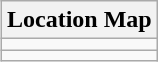<table class="wikitable" align="right">
<tr>
<th>Location Map</th>
</tr>
<tr>
<td></td>
</tr>
<tr>
<td></td>
</tr>
</table>
